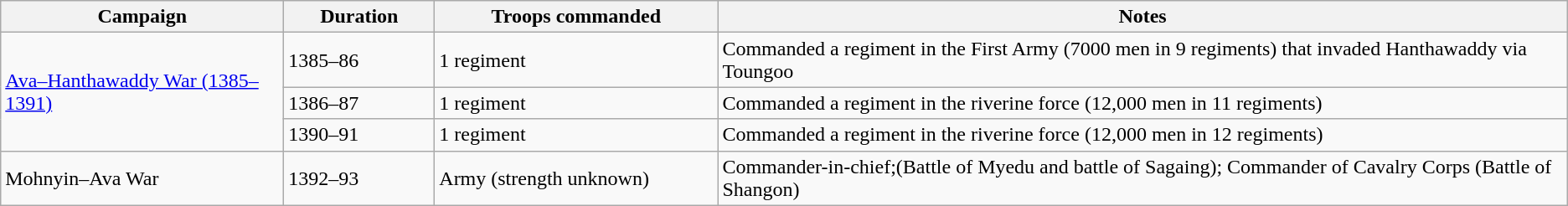<table class="wikitable" border="1">
<tr>
<th width=10%>Campaign</th>
<th width=5%>Duration</th>
<th width=10%>Troops commanded</th>
<th width=30%>Notes</th>
</tr>
<tr>
<td rowspan= 3><a href='#'>Ava–Hanthawaddy War (1385–1391)</a></td>
<td>1385–86</td>
<td>1 regiment</td>
<td>Commanded a regiment in the First Army (7000 men in 9 regiments) that invaded Hanthawaddy via Toungoo</td>
</tr>
<tr>
<td>1386–87</td>
<td>1 regiment</td>
<td>Commanded a regiment in the riverine force (12,000 men in 11 regiments)</td>
</tr>
<tr>
<td>1390–91</td>
<td>1 regiment</td>
<td>Commanded a regiment in the riverine force (12,000 men in 12 regiments)</td>
</tr>
<tr>
<td>Mohnyin–Ava War</td>
<td>1392–93</td>
<td>Army (strength unknown)</td>
<td>Commander-in-chief;(Battle of Myedu and battle of Sagaing); Commander of Cavalry Corps (Battle of Shangon)</td>
</tr>
</table>
